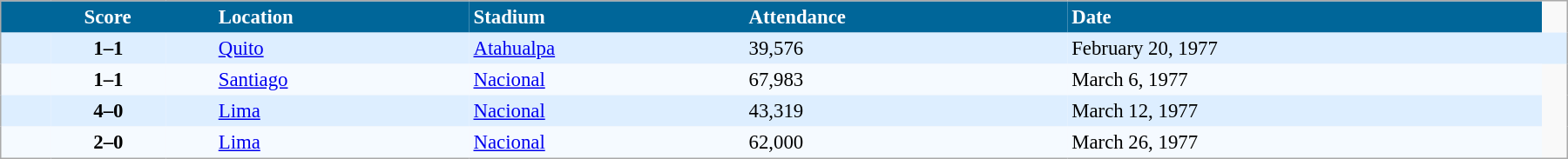<table align=center cellpadding="3" cellspacing="0" style="background: #f9f9f9; border: 1px #aaa solid; border-collapse: collapse; font-size: 95%;" width=95%>
<tr bgcolor=#006699 style="color:white;">
<th colspan=5>Score</th>
<td><strong>Location</strong></td>
<td><strong>Stadium</strong></td>
<td><strong>Attendance</strong></td>
<td><strong>Date</strong></td>
</tr>
<tr bgcolor=#ddeeff>
<th></th>
<td align="center"></td>
<td align="center"><strong>1–1</strong></td>
<td align="center"></td>
<th></th>
<td><a href='#'>Quito</a></td>
<td><a href='#'>Atahualpa</a></td>
<td>39,576</td>
<td>February 20, 1977</td>
<td></td>
</tr>
<tr bgcolor=#F5FAFF>
<th></th>
<td align="center"></td>
<td align="center"><strong>1–1</strong></td>
<td align="center"></td>
<th></th>
<td><a href='#'>Santiago</a></td>
<td><a href='#'>Nacional</a></td>
<td>67,983</td>
<td>March 6, 1977</td>
</tr>
<tr bgcolor=#ddeeff>
<th></th>
<td align="center"></td>
<td align="center"><strong>4–0</strong></td>
<td align="center"></td>
<th></th>
<td><a href='#'>Lima</a></td>
<td><a href='#'>Nacional</a></td>
<td>43,319</td>
<td>March 12, 1977</td>
</tr>
<tr bgcolor=#F5FAFF>
<th></th>
<td align="center"></td>
<td align="center"><strong>2–0</strong></td>
<td align="center"></td>
<th></th>
<td><a href='#'>Lima</a></td>
<td><a href='#'>Nacional</a></td>
<td>62,000</td>
<td>March 26, 1977</td>
</tr>
</table>
